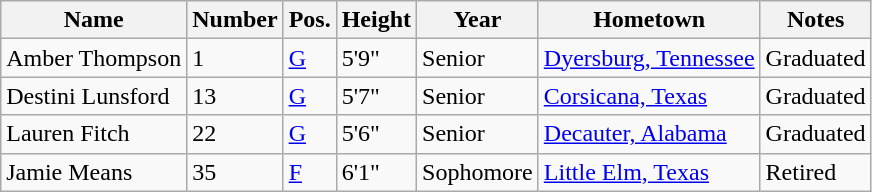<table class="wikitable sortable" border="1">
<tr>
<th>Name</th>
<th>Number</th>
<th>Pos.</th>
<th>Height</th>
<th>Year</th>
<th>Hometown</th>
<th class="wikitable">Notes</th>
</tr>
<tr>
<td>Amber Thompson</td>
<td>1</td>
<td><a href='#'>G</a></td>
<td>5'9"</td>
<td>Senior</td>
<td><a href='#'>Dyersburg, Tennessee</a></td>
<td>Graduated</td>
</tr>
<tr>
<td>Destini Lunsford</td>
<td>13</td>
<td><a href='#'>G</a></td>
<td>5'7"</td>
<td>Senior</td>
<td><a href='#'>Corsicana, Texas</a></td>
<td>Graduated</td>
</tr>
<tr>
<td>Lauren Fitch</td>
<td>22</td>
<td><a href='#'>G</a></td>
<td>5'6"</td>
<td>Senior</td>
<td><a href='#'>Decauter, Alabama</a></td>
<td>Graduated</td>
</tr>
<tr>
<td>Jamie Means</td>
<td>35</td>
<td><a href='#'>F</a></td>
<td>6'1"</td>
<td>Sophomore</td>
<td><a href='#'>Little Elm, Texas</a></td>
<td>Retired</td>
</tr>
</table>
